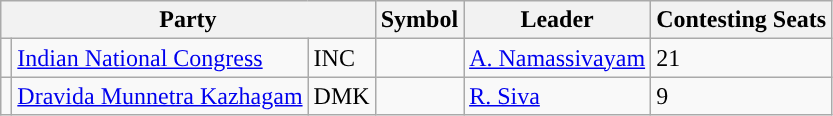<table class="wikitable">
<tr>
<th colspan="3">Party</th>
<th>Symbol</th>
<th>Leader</th>
<th>Contesting Seats</th>
</tr>
<tr>
<td></td>
<td><a href='#'>Indian National Congress</a></td>
<td>INC</td>
<td></td>
<td><a href='#'>A. Namassivayam</a></td>
<td>21</td>
</tr>
<tr>
<td></td>
<td><a href='#'>Dravida Munnetra Kazhagam</a></td>
<td>DMK</td>
<td></td>
<td><a href='#'>R. Siva</a></td>
<td>9</td>
</tr>
</table>
